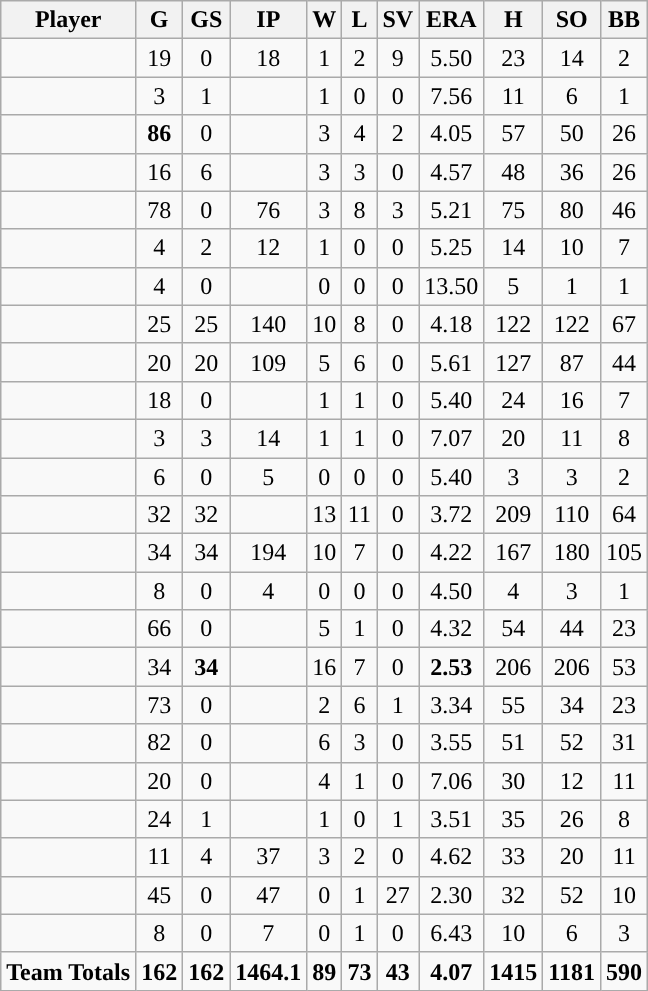<table class="wikitable sortable">
<tr>
<th>Player</th>
<th>G</th>
<th>GS</th>
<th>IP</th>
<th>W</th>
<th>L</th>
<th>SV</th>
<th>ERA</th>
<th>H</th>
<th>SO</th>
<th>BB</th>
</tr>
<tr style="text-align:center;">
<td></td>
<td>19</td>
<td>0</td>
<td>18</td>
<td>1</td>
<td>2</td>
<td>9</td>
<td>5.50</td>
<td>23</td>
<td>14</td>
<td>2</td>
</tr>
<tr style="text-align:center;">
<td></td>
<td>3</td>
<td>1</td>
<td></td>
<td>1</td>
<td>0</td>
<td>0</td>
<td>7.56</td>
<td>11</td>
<td>6</td>
<td>1</td>
</tr>
<tr style="text-align:center;">
<td></td>
<td><strong>86</strong></td>
<td>0</td>
<td></td>
<td>3</td>
<td>4</td>
<td>2</td>
<td>4.05</td>
<td>57</td>
<td>50</td>
<td>26</td>
</tr>
<tr style="text-align:center;">
<td></td>
<td>16</td>
<td>6</td>
<td></td>
<td>3</td>
<td>3</td>
<td>0</td>
<td>4.57</td>
<td>48</td>
<td>36</td>
<td>26</td>
</tr>
<tr style="text-align:center;">
<td></td>
<td>78</td>
<td>0</td>
<td>76</td>
<td>3</td>
<td>8</td>
<td>3</td>
<td>5.21</td>
<td>75</td>
<td>80</td>
<td>46</td>
</tr>
<tr style="text-align:center;">
<td></td>
<td>4</td>
<td>2</td>
<td>12</td>
<td>1</td>
<td>0</td>
<td>0</td>
<td>5.25</td>
<td>14</td>
<td>10</td>
<td>7</td>
</tr>
<tr style="text-align:center;">
<td></td>
<td>4</td>
<td>0</td>
<td></td>
<td>0</td>
<td>0</td>
<td>0</td>
<td>13.50</td>
<td>5</td>
<td>1</td>
<td>1</td>
</tr>
<tr style="text-align:center;">
<td></td>
<td>25</td>
<td>25</td>
<td>140</td>
<td>10</td>
<td>8</td>
<td>0</td>
<td>4.18</td>
<td>122</td>
<td>122</td>
<td>67</td>
</tr>
<tr style="text-align:center;">
<td></td>
<td>20</td>
<td>20</td>
<td>109</td>
<td>5</td>
<td>6</td>
<td>0</td>
<td>5.61</td>
<td>127</td>
<td>87</td>
<td>44</td>
</tr>
<tr style="text-align:center;">
<td></td>
<td>18</td>
<td>0</td>
<td></td>
<td>1</td>
<td>1</td>
<td>0</td>
<td>5.40</td>
<td>24</td>
<td>16</td>
<td>7</td>
</tr>
<tr style="text-align:center;">
<td></td>
<td>3</td>
<td>3</td>
<td>14</td>
<td>1</td>
<td>1</td>
<td>0</td>
<td>7.07</td>
<td>20</td>
<td>11</td>
<td>8</td>
</tr>
<tr style="text-align:center;">
<td></td>
<td>6</td>
<td>0</td>
<td>5</td>
<td>0</td>
<td>0</td>
<td>0</td>
<td>5.40</td>
<td>3</td>
<td>3</td>
<td>2</td>
</tr>
<tr style="text-align:center;">
<td></td>
<td>32</td>
<td>32</td>
<td></td>
<td>13</td>
<td>11</td>
<td>0</td>
<td>3.72</td>
<td>209</td>
<td>110</td>
<td>64</td>
</tr>
<tr style="text-align:center;">
<td></td>
<td>34</td>
<td>34</td>
<td>194</td>
<td>10</td>
<td>7</td>
<td>0</td>
<td>4.22</td>
<td>167</td>
<td>180</td>
<td>105</td>
</tr>
<tr style="text-align:center;">
<td></td>
<td>8</td>
<td>0</td>
<td>4</td>
<td>0</td>
<td>0</td>
<td>0</td>
<td>4.50</td>
<td>4</td>
<td>3</td>
<td>1</td>
</tr>
<tr style="text-align:center;">
<td></td>
<td>66</td>
<td>0</td>
<td></td>
<td>5</td>
<td>1</td>
<td>0</td>
<td>4.32</td>
<td>54</td>
<td>44</td>
<td>23</td>
</tr>
<tr style="text-align:center;">
<td></td>
<td>34</td>
<td><strong>34</strong></td>
<td></td>
<td>16</td>
<td>7</td>
<td>0</td>
<td><strong>2.53</strong></td>
<td>206</td>
<td>206</td>
<td>53</td>
</tr>
<tr style="text-align:center;">
<td></td>
<td>73</td>
<td>0</td>
<td></td>
<td>2</td>
<td>6</td>
<td>1</td>
<td>3.34</td>
<td>55</td>
<td>34</td>
<td>23</td>
</tr>
<tr style="text-align:center;">
<td></td>
<td>82</td>
<td>0</td>
<td></td>
<td>6</td>
<td>3</td>
<td>0</td>
<td>3.55</td>
<td>51</td>
<td>52</td>
<td>31</td>
</tr>
<tr style="text-align:center;">
<td></td>
<td>20</td>
<td>0</td>
<td></td>
<td>4</td>
<td>1</td>
<td>0</td>
<td>7.06</td>
<td>30</td>
<td>12</td>
<td>11</td>
</tr>
<tr style="text-align:center;">
<td></td>
<td>24</td>
<td>1</td>
<td></td>
<td>1</td>
<td>0</td>
<td>1</td>
<td>3.51</td>
<td>35</td>
<td>26</td>
<td>8</td>
</tr>
<tr style="text-align:center;">
<td></td>
<td>11</td>
<td>4</td>
<td>37</td>
<td>3</td>
<td>2</td>
<td>0</td>
<td>4.62</td>
<td>33</td>
<td>20</td>
<td>11</td>
</tr>
<tr style="text-align:center;">
<td></td>
<td>45</td>
<td>0</td>
<td>47</td>
<td>0</td>
<td>1</td>
<td>27</td>
<td>2.30</td>
<td>32</td>
<td>52</td>
<td>10</td>
</tr>
<tr style="text-align:center;">
<td></td>
<td>8</td>
<td>0</td>
<td>7</td>
<td>0</td>
<td>1</td>
<td>0</td>
<td>6.43</td>
<td>10</td>
<td>6</td>
<td>3</td>
</tr>
<tr style="text-align:center;">
<td><strong>Team Totals</strong></td>
<td><strong>162</strong></td>
<td><strong>162</strong></td>
<td><strong>1464.1</strong></td>
<td><strong>89</strong></td>
<td><strong>73</strong></td>
<td><strong>43</strong></td>
<td><strong>4.07</strong></td>
<td><strong>1415</strong></td>
<td><strong>1181</strong></td>
<td><strong>590</strong></td>
</tr>
</table>
